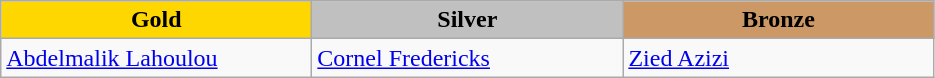<table class="wikitable" style="text-align:left">
<tr align="center">
<td width=200 bgcolor=gold><strong>Gold</strong></td>
<td width=200 bgcolor=silver><strong>Silver</strong></td>
<td width=200 bgcolor=CC9966><strong>Bronze</strong></td>
</tr>
<tr>
<td><a href='#'>Abdelmalik Lahoulou</a><br><em></em></td>
<td><a href='#'>Cornel Fredericks</a><br><em></em></td>
<td><a href='#'>Zied Azizi</a><br><em></em></td>
</tr>
</table>
